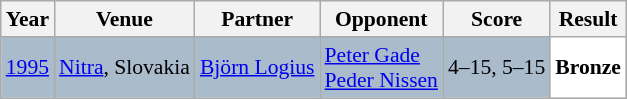<table class="sortable wikitable" style="font-size: 90%;">
<tr>
<th>Year</th>
<th>Venue</th>
<th>Partner</th>
<th>Opponent</th>
<th>Score</th>
<th>Result</th>
</tr>
<tr style="background:#AABBCC">
<td align="center"><a href='#'>1995</a></td>
<td align="left"><a href='#'>Nitra</a>, Slovakia</td>
<td align="left"> <a href='#'>Björn Logius</a></td>
<td align="left"> <a href='#'>Peter Gade</a> <br>  <a href='#'>Peder Nissen</a></td>
<td align="left">4–15, 5–15</td>
<td style="text-align:left; background:white"> <strong>Bronze</strong></td>
</tr>
</table>
